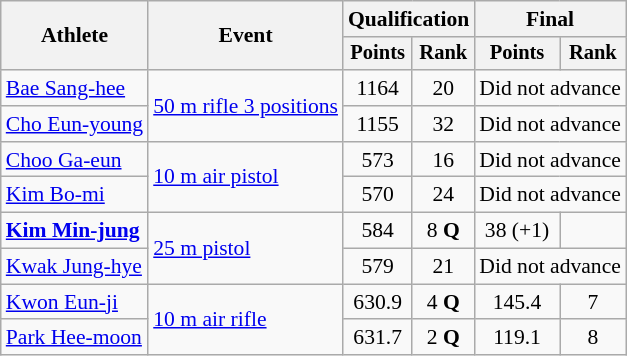<table class="wikitable" style="font-size:90%; text-align:center">
<tr>
<th rowspan="2">Athlete</th>
<th rowspan="2">Event</th>
<th colspan="2">Qualification</th>
<th colspan="2">Final</th>
</tr>
<tr style="font-size:95%">
<th>Points</th>
<th>Rank</th>
<th>Points</th>
<th>Rank</th>
</tr>
<tr>
<td style="text-align:left"><a href='#'>Bae Sang-hee</a></td>
<td rowspan="2" style="text-align:left"><a href='#'>50 m rifle 3 positions</a></td>
<td>1164</td>
<td>20</td>
<td colspan="2">Did not advance</td>
</tr>
<tr>
<td style="text-align:left"><a href='#'>Cho Eun-young</a></td>
<td>1155</td>
<td>32</td>
<td colspan="2">Did not advance</td>
</tr>
<tr>
<td style="text-align:left"><a href='#'>Choo Ga-eun</a></td>
<td rowspan="2" style="text-align:left"><a href='#'>10 m air pistol</a></td>
<td>573</td>
<td>16</td>
<td colspan="2">Did not advance</td>
</tr>
<tr>
<td style="text-align:left"><a href='#'>Kim Bo-mi</a></td>
<td>570</td>
<td>24</td>
<td colspan="2">Did not advance</td>
</tr>
<tr>
<td style="text-align:left"><strong><a href='#'>Kim Min-jung</a></strong></td>
<td rowspan="2" style="text-align:left"><a href='#'>25 m pistol</a></td>
<td>584</td>
<td>8 <strong>Q</strong></td>
<td>38 (+1) </td>
<td></td>
</tr>
<tr>
<td style="text-align:left"><a href='#'>Kwak Jung-hye</a></td>
<td>579</td>
<td>21</td>
<td colspan="2">Did not advance</td>
</tr>
<tr>
<td style="text-align:left"><a href='#'>Kwon Eun-ji</a></td>
<td rowspan="2" style="text-align:left"><a href='#'>10 m air rifle</a></td>
<td>630.9</td>
<td>4 <strong>Q</strong></td>
<td>145.4</td>
<td>7</td>
</tr>
<tr>
<td style="text-align:left"><a href='#'>Park Hee-moon</a></td>
<td>631.7</td>
<td>2 <strong>Q</strong></td>
<td>119.1</td>
<td>8</td>
</tr>
</table>
